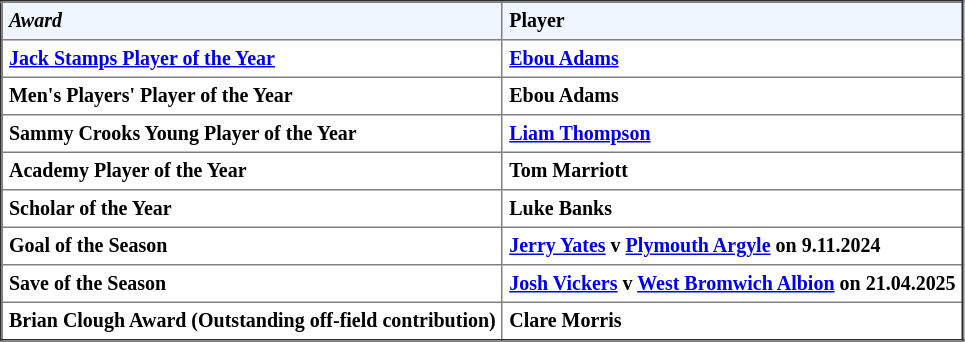<table border="2" cellpadding="4" style="border-collapse:collapse; text-align:Left; font-size:smaller;">
<tr style="background:#f0f6ff;">
<th><em>Award</em></th>
<th><strong>Player</strong></th>
</tr>
<tr bgcolor="">
<th><a href='#'>Jack Stamps Player of the Year</a></th>
<th><a href='#'>Ebou Adams</a></th>
</tr>
<tr bgcolor="">
<th>Men's Players' Player of the Year</th>
<th>Ebou Adams</th>
</tr>
<tr bgcolor="">
<th>Sammy Crooks Young Player of the Year</th>
<th><a href='#'>Liam Thompson</a></th>
</tr>
<tr bgcolor="">
<th>Academy Player of the Year</th>
<th>Tom Marriott</th>
</tr>
<tr bgcolor="">
<th>Scholar of the Year</th>
<th>Luke Banks</th>
</tr>
<tr bgcolor="">
<th>Goal of the Season</th>
<th><a href='#'>Jerry Yates</a> v <a href='#'>Plymouth Argyle</a> on 9.11.2024</th>
</tr>
<tr bgcolor="">
<th>Save of the Season</th>
<th><a href='#'>Josh Vickers</a> v <a href='#'>West Bromwich Albion</a> on 21.04.2025</th>
</tr>
<tr bgcolor="">
<th>Brian Clough Award (Outstanding off-field contribution)</th>
<th>Clare Morris</th>
</tr>
</table>
